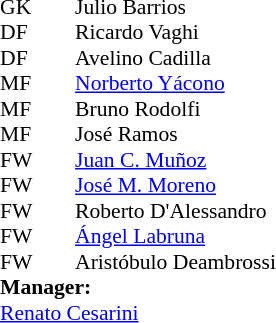<table style="font-size:90%; margin:0.2em auto;" cellspacing="0" cellpadding="0">
<tr>
<th width="25"></th>
<th width="25"></th>
</tr>
<tr>
<td>GK</td>
<td></td>
<td> Julio Barrios</td>
</tr>
<tr>
<td>DF</td>
<td></td>
<td> Ricardo Vaghi</td>
</tr>
<tr>
<td>DF</td>
<td></td>
<td> Avelino Cadilla</td>
</tr>
<tr>
<td>MF</td>
<td></td>
<td> <a href='#'>Norberto Yácono</a></td>
</tr>
<tr>
<td>MF</td>
<td></td>
<td> Bruno Rodolfi</td>
</tr>
<tr>
<td>MF</td>
<td></td>
<td> José Ramos</td>
</tr>
<tr>
<td>FW</td>
<td></td>
<td> <a href='#'>Juan C. Muñoz</a></td>
</tr>
<tr>
<td>FW</td>
<td></td>
<td> <a href='#'>José M. Moreno</a></td>
</tr>
<tr>
<td>FW</td>
<td></td>
<td> Roberto D'Alessandro</td>
</tr>
<tr>
<td>FW</td>
<td></td>
<td> <a href='#'>Ángel Labruna</a></td>
</tr>
<tr>
<td>FW</td>
<td></td>
<td> Aristóbulo Deambrossi</td>
</tr>
<tr>
<td colspan=3><strong>Manager:</strong></td>
</tr>
<tr>
<td colspan=4> <a href='#'>Renato Cesarini</a></td>
</tr>
</table>
